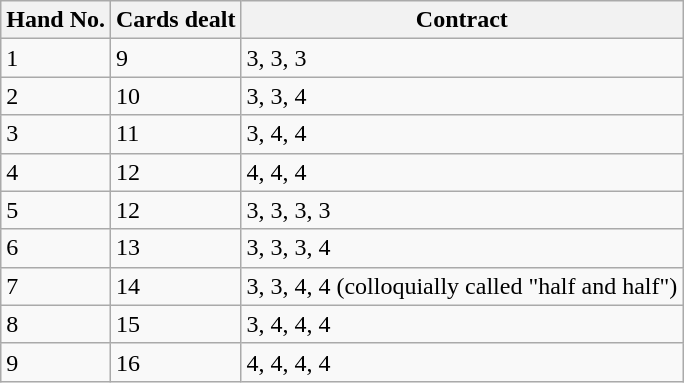<table class="wikitable" border="1">
<tr>
<th>Hand No.</th>
<th>Cards dealt</th>
<th>Contract</th>
</tr>
<tr>
<td>1</td>
<td>9</td>
<td>3, 3, 3</td>
</tr>
<tr>
<td>2</td>
<td>10</td>
<td>3, 3, 4</td>
</tr>
<tr>
<td>3</td>
<td>11</td>
<td>3, 4, 4</td>
</tr>
<tr>
<td>4</td>
<td>12</td>
<td>4, 4, 4</td>
</tr>
<tr>
<td>5</td>
<td>12</td>
<td>3, 3, 3, 3</td>
</tr>
<tr>
<td>6</td>
<td>13</td>
<td>3, 3, 3, 4</td>
</tr>
<tr>
<td>7</td>
<td>14</td>
<td>3, 3, 4, 4 (colloquially called "half and half")</td>
</tr>
<tr>
<td>8</td>
<td>15</td>
<td>3, 4, 4, 4</td>
</tr>
<tr>
<td>9</td>
<td>16</td>
<td>4, 4, 4, 4</td>
</tr>
</table>
